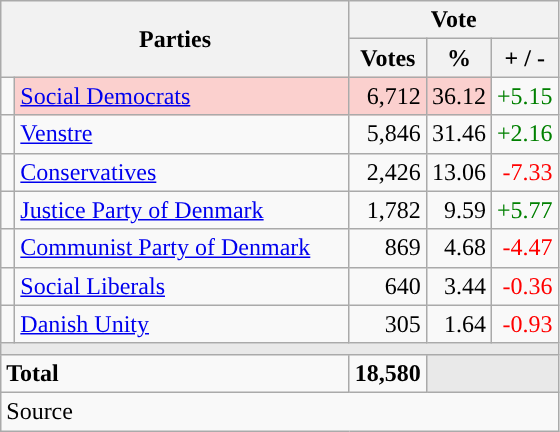<table class="wikitable" style="text-align:right;">
<tr>
<th style="text-align:centre;" rowspan="2" colspan="2" width="225">Parties</th>
<th colspan="3">Vote</th>
</tr>
<tr>
<th width="15">Votes</th>
<th width="15">%</th>
<th width="15">+ / -</th>
</tr>
<tr>
<td width="2" style="color:inherit;background:"></td>
<td bgcolor=#fbd0ce  align="left"><a href='#'>Social Democrats</a></td>
<td bgcolor=#fbd0ce>6,712</td>
<td bgcolor=#fbd0ce>36.12</td>
<td style=color:green;>+5.15</td>
</tr>
<tr>
<td width="2" style="color:inherit;background:"></td>
<td align="left"><a href='#'>Venstre</a></td>
<td>5,846</td>
<td>31.46</td>
<td style=color:green;>+2.16</td>
</tr>
<tr>
<td width="2" style="color:inherit;background:"></td>
<td align="left"><a href='#'>Conservatives</a></td>
<td>2,426</td>
<td>13.06</td>
<td style=color:red;>-7.33</td>
</tr>
<tr>
<td width="2" style="color:inherit;background:"></td>
<td align="left"><a href='#'>Justice Party of Denmark</a></td>
<td>1,782</td>
<td>9.59</td>
<td style=color:green;>+5.77</td>
</tr>
<tr>
<td width="2" style="color:inherit;background:"></td>
<td align="left"><a href='#'>Communist Party of Denmark</a></td>
<td>869</td>
<td>4.68</td>
<td style=color:red;>-4.47</td>
</tr>
<tr>
<td width="2" style="color:inherit;background:"></td>
<td align="left"><a href='#'>Social Liberals</a></td>
<td>640</td>
<td>3.44</td>
<td style=color:red;>-0.36</td>
</tr>
<tr>
<td width="2" style="color:inherit;background:"></td>
<td align="left"><a href='#'>Danish Unity</a></td>
<td>305</td>
<td>1.64</td>
<td style=color:red;>-0.93</td>
</tr>
<tr>
<td colspan="7" bgcolor="#E9E9E9"></td>
</tr>
<tr>
<td align="left" colspan="2"><strong>Total</strong></td>
<td><strong>18,580</strong></td>
<td bgcolor="#E9E9E9" colspan="2"></td>
</tr>
<tr>
<td align="left" colspan="6">Source</td>
</tr>
</table>
